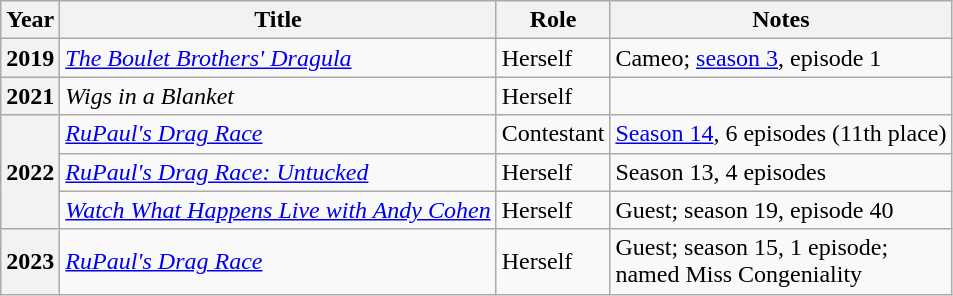<table class="wikitable plainrowheaders sortable">
<tr>
<th scope="col">Year</th>
<th scope="col">Title</th>
<th scope="col">Role</th>
<th scope="col">Notes</th>
</tr>
<tr>
<th scope="row" rowspan="1">2019</th>
<td><em><a href='#'>The Boulet Brothers' Dragula</a></em></td>
<td>Herself</td>
<td>Cameo; <a href='#'>season 3</a>, episode 1</td>
</tr>
<tr>
<th scope="row" rowspan="1">2021</th>
<td><em>Wigs in a Blanket</em></td>
<td>Herself</td>
<td></td>
</tr>
<tr>
<th scope="row" rowspan="3">2022</th>
<td><em><a href='#'>RuPaul's Drag Race</a></em></td>
<td>Contestant</td>
<td><a href='#'>Season 14</a>, 6 episodes (11th place)</td>
</tr>
<tr>
<td><em><a href='#'>RuPaul's Drag Race: Untucked</a></em></td>
<td>Herself</td>
<td>Season 13, 4 episodes</td>
</tr>
<tr>
<td><em><a href='#'>Watch What Happens Live with Andy Cohen</a></em></td>
<td>Herself</td>
<td>Guest; season 19, episode 40</td>
</tr>
<tr>
<th>2023</th>
<td><em><a href='#'>RuPaul's Drag Race</a></em></td>
<td>Herself</td>
<td>Guest; season 15, 1 episode;<br>named Miss Congeniality</td>
</tr>
</table>
